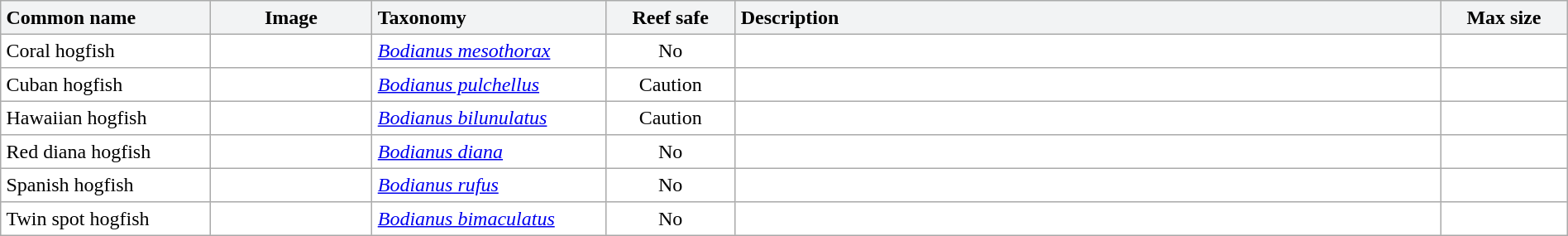<table class="sortable collapsible" cellpadding="4" width="100%" border="1" style="border:1px solid #aaa; border-collapse:collapse">
<tr>
<th align="left" style="background:#F2F3F4" width="170px">Common name</th>
<th style="background:#F2F3F4" width="130px" class="unsortable">Image</th>
<th align="left" style="background:#F2F3F4" width="190px">Taxonomy</th>
<th style="background:#F2F3F4" width="100px">Reef safe</th>
<th align="left" style="background:#F2F3F4" width="610px" class="unsortable">Description</th>
<th style="background:#F2F3F4" width="100px">Max size</th>
</tr>
<tr>
<td>Coral hogfish</td>
<td></td>
<td><em><a href='#'>Bodianus mesothorax</a></em></td>
<td align="center">No</td>
<td></td>
<td align="center"></td>
</tr>
<tr>
<td>Cuban hogfish</td>
<td></td>
<td><em><a href='#'>Bodianus pulchellus</a></em></td>
<td align="center">Caution</td>
<td></td>
<td align="center"></td>
</tr>
<tr>
<td>Hawaiian hogfish</td>
<td></td>
<td><em><a href='#'>Bodianus bilunulatus</a></em></td>
<td align="center">Caution</td>
<td></td>
<td align="center"></td>
</tr>
<tr>
<td>Red diana hogfish</td>
<td></td>
<td><em><a href='#'>Bodianus diana</a></em></td>
<td align="center">No</td>
<td></td>
<td align="center"></td>
</tr>
<tr>
<td>Spanish hogfish</td>
<td></td>
<td><em><a href='#'>Bodianus rufus</a></em></td>
<td align="center">No</td>
<td></td>
<td align="center"></td>
</tr>
<tr>
<td>Twin spot hogfish</td>
<td></td>
<td><em><a href='#'>Bodianus bimaculatus</a></em></td>
<td align="center">No</td>
<td></td>
<td align="center"></td>
</tr>
</table>
